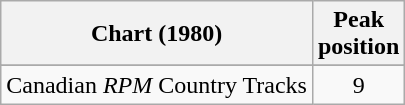<table class="wikitable sortable">
<tr>
<th align="left">Chart (1980)</th>
<th align="center">Peak<br>position</th>
</tr>
<tr>
</tr>
<tr>
<td align="left">Canadian <em>RPM</em> Country Tracks</td>
<td align="center">9</td>
</tr>
</table>
